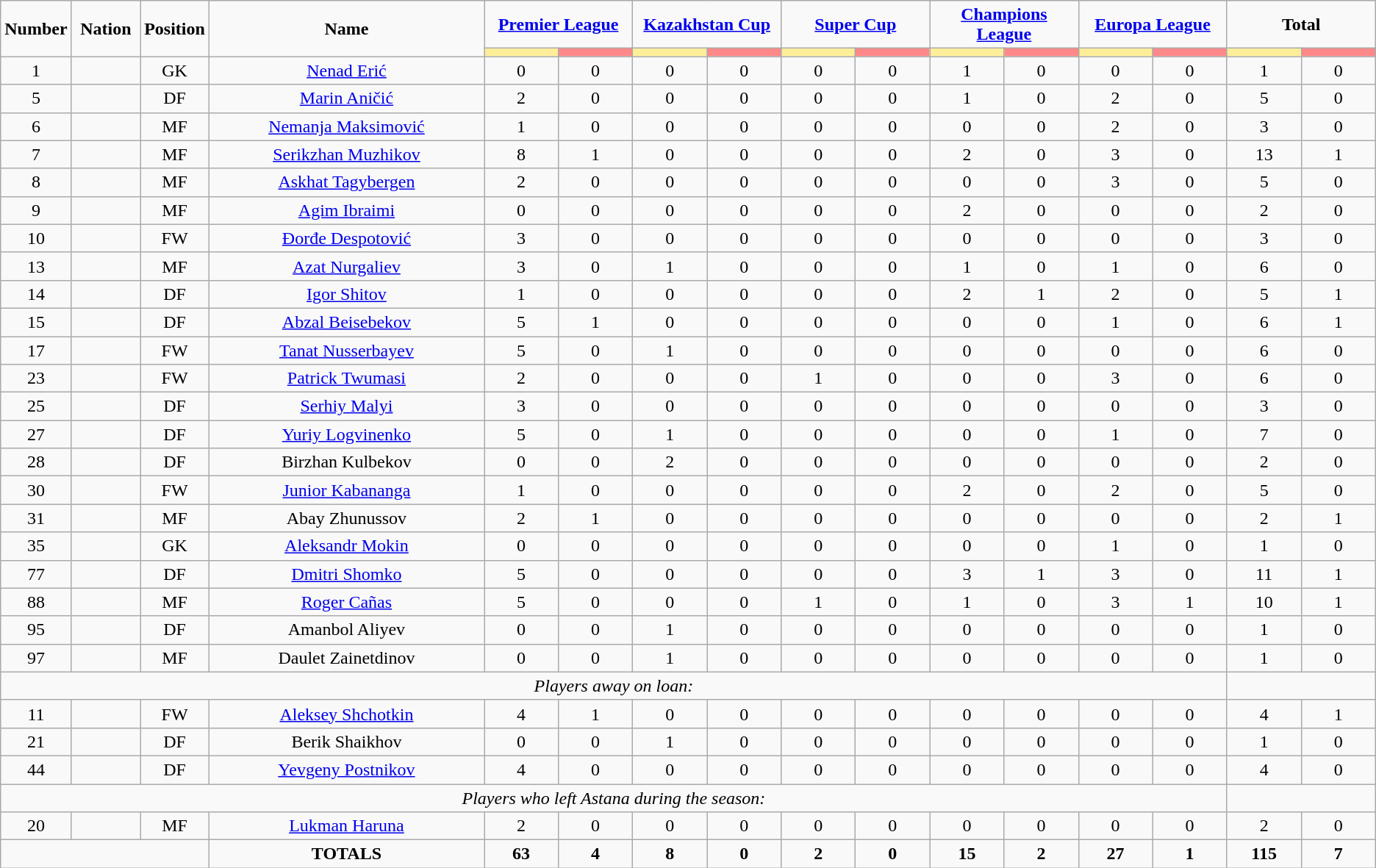<table class="wikitable" style="text-align:center;">
<tr>
<td rowspan="2"  style="width:5%; text-align:center;"><strong>Number</strong></td>
<td rowspan="2"  style="width:5%; text-align:center;"><strong>Nation</strong></td>
<td rowspan="2"  style="width:5%; text-align:center;"><strong>Position</strong></td>
<td rowspan="2"  style="width:20%; text-align:center;"><strong>Name</strong></td>
<td colspan="2" style="text-align:center;"><strong><a href='#'>Premier League</a></strong></td>
<td colspan="2" style="text-align:center;"><strong><a href='#'>Kazakhstan Cup</a></strong></td>
<td colspan="2" style="text-align:center;"><strong><a href='#'>Super Cup</a></strong></td>
<td colspan="2" style="text-align:center;"><strong><a href='#'>Champions League</a></strong></td>
<td colspan="2" style="text-align:center;"><strong><a href='#'>Europa League</a></strong></td>
<td colspan="2" style="text-align:center;"><strong>Total</strong></td>
</tr>
<tr>
<th style="width:60px; background:#fe9;"></th>
<th style="width:60px; background:#ff8888;"></th>
<th style="width:60px; background:#fe9;"></th>
<th style="width:60px; background:#ff8888;"></th>
<th style="width:60px; background:#fe9;"></th>
<th style="width:60px; background:#ff8888;"></th>
<th style="width:60px; background:#fe9;"></th>
<th style="width:60px; background:#ff8888;"></th>
<th style="width:60px; background:#fe9;"></th>
<th style="width:60px; background:#ff8888;"></th>
<th style="width:60px; background:#fe9;"></th>
<th style="width:60px; background:#ff8888;"></th>
</tr>
<tr>
<td>1</td>
<td></td>
<td>GK</td>
<td><a href='#'>Nenad Erić</a></td>
<td>0</td>
<td>0</td>
<td>0</td>
<td>0</td>
<td>0</td>
<td>0</td>
<td>1</td>
<td>0</td>
<td>0</td>
<td>0</td>
<td>1</td>
<td>0</td>
</tr>
<tr>
<td>5</td>
<td></td>
<td>DF</td>
<td><a href='#'>Marin Aničić</a></td>
<td>2</td>
<td>0</td>
<td>0</td>
<td>0</td>
<td>0</td>
<td>0</td>
<td>1</td>
<td>0</td>
<td>2</td>
<td>0</td>
<td>5</td>
<td>0</td>
</tr>
<tr>
<td>6</td>
<td></td>
<td>MF</td>
<td><a href='#'>Nemanja Maksimović</a></td>
<td>1</td>
<td>0</td>
<td>0</td>
<td>0</td>
<td>0</td>
<td>0</td>
<td>0</td>
<td>0</td>
<td>2</td>
<td>0</td>
<td>3</td>
<td>0</td>
</tr>
<tr>
<td>7</td>
<td></td>
<td>MF</td>
<td><a href='#'>Serikzhan Muzhikov</a></td>
<td>8</td>
<td>1</td>
<td>0</td>
<td>0</td>
<td>0</td>
<td>0</td>
<td>2</td>
<td>0</td>
<td>3</td>
<td>0</td>
<td>13</td>
<td>1</td>
</tr>
<tr>
<td>8</td>
<td></td>
<td>MF</td>
<td><a href='#'>Askhat Tagybergen</a></td>
<td>2</td>
<td>0</td>
<td>0</td>
<td>0</td>
<td>0</td>
<td>0</td>
<td>0</td>
<td>0</td>
<td>3</td>
<td>0</td>
<td>5</td>
<td>0</td>
</tr>
<tr>
<td>9</td>
<td></td>
<td>MF</td>
<td><a href='#'>Agim Ibraimi</a></td>
<td>0</td>
<td>0</td>
<td>0</td>
<td>0</td>
<td>0</td>
<td>0</td>
<td>2</td>
<td>0</td>
<td>0</td>
<td>0</td>
<td>2</td>
<td>0</td>
</tr>
<tr>
<td>10</td>
<td></td>
<td>FW</td>
<td><a href='#'>Đorđe Despotović</a></td>
<td>3</td>
<td>0</td>
<td>0</td>
<td>0</td>
<td>0</td>
<td>0</td>
<td>0</td>
<td>0</td>
<td>0</td>
<td>0</td>
<td>3</td>
<td>0</td>
</tr>
<tr>
<td>13</td>
<td></td>
<td>MF</td>
<td><a href='#'>Azat Nurgaliev</a></td>
<td>3</td>
<td>0</td>
<td>1</td>
<td>0</td>
<td>0</td>
<td>0</td>
<td>1</td>
<td>0</td>
<td>1</td>
<td>0</td>
<td>6</td>
<td>0</td>
</tr>
<tr>
<td>14</td>
<td></td>
<td>DF</td>
<td><a href='#'>Igor Shitov</a></td>
<td>1</td>
<td>0</td>
<td>0</td>
<td>0</td>
<td>0</td>
<td>0</td>
<td>2</td>
<td>1</td>
<td>2</td>
<td>0</td>
<td>5</td>
<td>1</td>
</tr>
<tr>
<td>15</td>
<td></td>
<td>DF</td>
<td><a href='#'>Abzal Beisebekov</a></td>
<td>5</td>
<td>1</td>
<td>0</td>
<td>0</td>
<td>0</td>
<td>0</td>
<td>0</td>
<td>0</td>
<td>1</td>
<td>0</td>
<td>6</td>
<td>1</td>
</tr>
<tr>
<td>17</td>
<td></td>
<td>FW</td>
<td><a href='#'>Tanat Nusserbayev</a></td>
<td>5</td>
<td>0</td>
<td>1</td>
<td>0</td>
<td>0</td>
<td>0</td>
<td>0</td>
<td>0</td>
<td>0</td>
<td>0</td>
<td>6</td>
<td>0</td>
</tr>
<tr>
<td>23</td>
<td></td>
<td>FW</td>
<td><a href='#'>Patrick Twumasi</a></td>
<td>2</td>
<td>0</td>
<td>0</td>
<td>0</td>
<td>1</td>
<td>0</td>
<td>0</td>
<td>0</td>
<td>3</td>
<td>0</td>
<td>6</td>
<td>0</td>
</tr>
<tr>
<td>25</td>
<td></td>
<td>DF</td>
<td><a href='#'>Serhiy Malyi</a></td>
<td>3</td>
<td>0</td>
<td>0</td>
<td>0</td>
<td>0</td>
<td>0</td>
<td>0</td>
<td>0</td>
<td>0</td>
<td>0</td>
<td>3</td>
<td>0</td>
</tr>
<tr>
<td>27</td>
<td></td>
<td>DF</td>
<td><a href='#'>Yuriy Logvinenko</a></td>
<td>5</td>
<td>0</td>
<td>1</td>
<td>0</td>
<td>0</td>
<td>0</td>
<td>0</td>
<td>0</td>
<td>1</td>
<td>0</td>
<td>7</td>
<td>0</td>
</tr>
<tr>
<td>28</td>
<td></td>
<td>DF</td>
<td>Birzhan Kulbekov</td>
<td>0</td>
<td>0</td>
<td>2</td>
<td>0</td>
<td>0</td>
<td>0</td>
<td>0</td>
<td>0</td>
<td>0</td>
<td>0</td>
<td>2</td>
<td>0</td>
</tr>
<tr>
<td>30</td>
<td></td>
<td>FW</td>
<td><a href='#'>Junior Kabananga</a></td>
<td>1</td>
<td>0</td>
<td>0</td>
<td>0</td>
<td>0</td>
<td>0</td>
<td>2</td>
<td>0</td>
<td>2</td>
<td>0</td>
<td>5</td>
<td>0</td>
</tr>
<tr>
<td>31</td>
<td></td>
<td>MF</td>
<td>Abay Zhunussov</td>
<td>2</td>
<td>1</td>
<td>0</td>
<td>0</td>
<td>0</td>
<td>0</td>
<td>0</td>
<td>0</td>
<td>0</td>
<td>0</td>
<td>2</td>
<td>1</td>
</tr>
<tr>
<td>35</td>
<td></td>
<td>GK</td>
<td><a href='#'>Aleksandr Mokin</a></td>
<td>0</td>
<td>0</td>
<td>0</td>
<td>0</td>
<td>0</td>
<td>0</td>
<td>0</td>
<td>0</td>
<td>1</td>
<td>0</td>
<td>1</td>
<td>0</td>
</tr>
<tr>
<td>77</td>
<td></td>
<td>DF</td>
<td><a href='#'>Dmitri Shomko</a></td>
<td>5</td>
<td>0</td>
<td>0</td>
<td>0</td>
<td>0</td>
<td>0</td>
<td>3</td>
<td>1</td>
<td>3</td>
<td>0</td>
<td>11</td>
<td>1</td>
</tr>
<tr>
<td>88</td>
<td></td>
<td>MF</td>
<td><a href='#'>Roger Cañas</a></td>
<td>5</td>
<td>0</td>
<td>0</td>
<td>0</td>
<td>1</td>
<td>0</td>
<td>1</td>
<td>0</td>
<td>3</td>
<td>1</td>
<td>10</td>
<td>1</td>
</tr>
<tr>
<td>95</td>
<td></td>
<td>DF</td>
<td>Amanbol Aliyev</td>
<td>0</td>
<td>0</td>
<td>1</td>
<td>0</td>
<td>0</td>
<td>0</td>
<td>0</td>
<td>0</td>
<td>0</td>
<td>0</td>
<td>1</td>
<td>0</td>
</tr>
<tr>
<td>97</td>
<td></td>
<td>MF</td>
<td>Daulet Zainetdinov</td>
<td>0</td>
<td>0</td>
<td>1</td>
<td>0</td>
<td>0</td>
<td>0</td>
<td>0</td>
<td>0</td>
<td>0</td>
<td>0</td>
<td>1</td>
<td>0</td>
</tr>
<tr>
<td colspan="14"><em>Players away on loan:</em></td>
</tr>
<tr>
<td>11</td>
<td></td>
<td>FW</td>
<td><a href='#'>Aleksey Shchotkin</a></td>
<td>4</td>
<td>1</td>
<td>0</td>
<td>0</td>
<td>0</td>
<td>0</td>
<td>0</td>
<td>0</td>
<td>0</td>
<td>0</td>
<td>4</td>
<td>1</td>
</tr>
<tr>
<td>21</td>
<td></td>
<td>DF</td>
<td>Berik Shaikhov</td>
<td>0</td>
<td>0</td>
<td>1</td>
<td>0</td>
<td>0</td>
<td>0</td>
<td>0</td>
<td>0</td>
<td>0</td>
<td>0</td>
<td>1</td>
<td>0</td>
</tr>
<tr>
<td>44</td>
<td></td>
<td>DF</td>
<td><a href='#'>Yevgeny Postnikov</a></td>
<td>4</td>
<td>0</td>
<td>0</td>
<td>0</td>
<td>0</td>
<td>0</td>
<td>0</td>
<td>0</td>
<td>0</td>
<td>0</td>
<td>4</td>
<td>0</td>
</tr>
<tr>
<td colspan="14"><em>Players who left Astana during the season:</em></td>
</tr>
<tr>
<td>20</td>
<td></td>
<td>MF</td>
<td><a href='#'>Lukman Haruna</a></td>
<td>2</td>
<td>0</td>
<td>0</td>
<td>0</td>
<td>0</td>
<td>0</td>
<td>0</td>
<td>0</td>
<td>0</td>
<td>0</td>
<td>2</td>
<td>0</td>
</tr>
<tr>
<td colspan="3"></td>
<td><strong>TOTALS</strong></td>
<td><strong>63</strong></td>
<td><strong>4</strong></td>
<td><strong>8</strong></td>
<td><strong>0</strong></td>
<td><strong>2</strong></td>
<td><strong>0</strong></td>
<td><strong>15</strong></td>
<td><strong>2</strong></td>
<td><strong>27</strong></td>
<td><strong>1</strong></td>
<td><strong>115</strong></td>
<td><strong>7</strong></td>
</tr>
</table>
